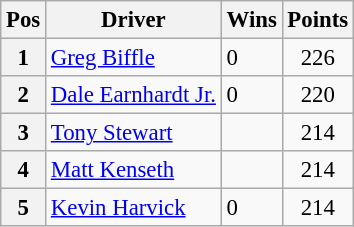<table class="wikitable" style="font-size: 95%;">
<tr>
<th>Pos</th>
<th>Driver</th>
<th>Wins</th>
<th>Points</th>
</tr>
<tr>
<th>1</th>
<td><a href='#'>Greg Biffle</a></td>
<td>0</td>
<td style="text-align:center;">226</td>
</tr>
<tr>
<th>2</th>
<td><a href='#'>Dale Earnhardt Jr.</a></td>
<td>0</td>
<td style="text-align:center;">220</td>
</tr>
<tr>
<th>3</th>
<td><a href='#'>Tony Stewart</a></td>
<td></td>
<td style="text-align:center;">214</td>
</tr>
<tr>
<th>4</th>
<td><a href='#'>Matt Kenseth</a></td>
<td></td>
<td style="text-align:center;">214</td>
</tr>
<tr>
<th>5</th>
<td><a href='#'>Kevin Harvick</a></td>
<td>0</td>
<td style="text-align:center;">214</td>
</tr>
</table>
